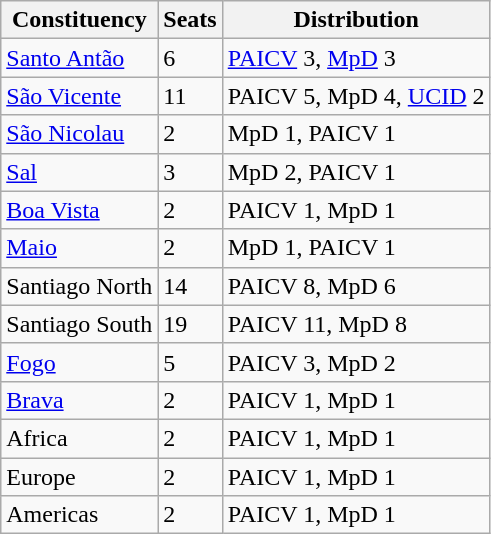<table class=wikitable>
<tr>
<th>Constituency</th>
<th>Seats</th>
<th>Distribution</th>
</tr>
<tr>
<td><a href='#'>Santo Antão</a></td>
<td>6</td>
<td><a href='#'>PAICV</a> 3, <a href='#'>MpD</a> 3</td>
</tr>
<tr>
<td><a href='#'>São Vicente</a></td>
<td>11</td>
<td>PAICV 5, MpD 4, <a href='#'>UCID</a> 2</td>
</tr>
<tr>
<td><a href='#'>São Nicolau</a></td>
<td>2</td>
<td>MpD 1, PAICV 1</td>
</tr>
<tr>
<td><a href='#'>Sal</a></td>
<td>3</td>
<td>MpD 2, PAICV 1</td>
</tr>
<tr>
<td><a href='#'>Boa Vista</a></td>
<td>2</td>
<td>PAICV 1, MpD 1</td>
</tr>
<tr>
<td><a href='#'>Maio</a></td>
<td>2</td>
<td>MpD 1, PAICV 1</td>
</tr>
<tr>
<td>Santiago North</td>
<td>14</td>
<td>PAICV 8, MpD 6</td>
</tr>
<tr>
<td>Santiago South</td>
<td>19</td>
<td>PAICV 11, MpD 8</td>
</tr>
<tr>
<td><a href='#'>Fogo</a></td>
<td>5</td>
<td>PAICV 3, MpD 2</td>
</tr>
<tr>
<td><a href='#'>Brava</a></td>
<td>2</td>
<td>PAICV 1, MpD 1</td>
</tr>
<tr>
<td>Africa</td>
<td>2</td>
<td>PAICV 1, MpD 1</td>
</tr>
<tr>
<td>Europe</td>
<td>2</td>
<td>PAICV 1, MpD 1</td>
</tr>
<tr>
<td>Americas</td>
<td>2</td>
<td>PAICV 1, MpD 1</td>
</tr>
</table>
